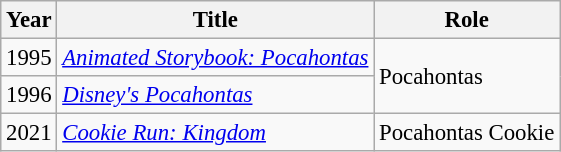<table class="wikitable" style="font-size:95%;">
<tr>
<th>Year</th>
<th>Title</th>
<th>Role</th>
</tr>
<tr>
<td>1995</td>
<td><em><a href='#'>Animated Storybook: Pocahontas</a></em></td>
<td rowspan="2">Pocahontas</td>
</tr>
<tr>
<td>1996</td>
<td><em><a href='#'>Disney's Pocahontas</a></em></td>
</tr>
<tr>
<td>2021</td>
<td><em><a href='#'>Cookie Run: Kingdom</a></em></td>
<td>Pocahontas Cookie</td>
</tr>
</table>
